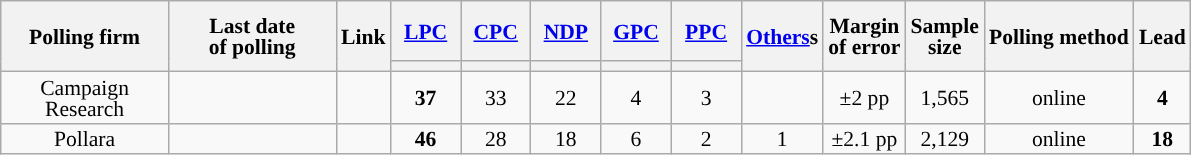<table class="wikitable sortable mw-datatable" style="text-align:center;font-size:90%;line-height:14px;">
<tr style="height:40px;">
<th style="width:105px;" rowspan="2">Polling firm</th>
<th style="width:105px;" rowspan="2">Last date<br>of polling</th>
<th rowspan="2">Link</th>
<th class="unsortable" style="width:40px;"><a href='#'>LPC</a></th>
<th class="unsortable" style="width:40px;"><a href='#'>CPC</a></th>
<th class="unsortable" style="width:40px;"><a href='#'>NDP</a></th>
<th class="unsortable" style="width:40px;"><a href='#'>GPC</a></th>
<th class="unsortable" style="width:40px;"><a href='#'>PPC</a></th>
<th rowspan="2" style="width:40px"><a href='#'>Others</a>s</th>
<th rowspan="2">Margin<br>of error</th>
<th rowspan="2">Sample<br>size</th>
<th rowspan="2">Polling method</th>
<th rowspan="2">Lead</th>
</tr>
<tr>
<th style="background:"></th>
<th style="background:"></th>
<th style="background:"></th>
<th style="background:"></th>
<th style="background:"></th>
</tr>
<tr>
<td>Campaign Research</td>
<td></td>
<td></td>
<td><strong>37</strong></td>
<td>33</td>
<td>22</td>
<td>4</td>
<td>3</td>
<td></td>
<td>±2 pp</td>
<td>1,565</td>
<td>online</td>
<td><strong>4</strong></td>
</tr>
<tr>
<td>Pollara</td>
<td></td>
<td></td>
<td><strong>46</strong></td>
<td>28</td>
<td>18</td>
<td>6</td>
<td>2</td>
<td>1</td>
<td>±2.1 pp</td>
<td>2,129</td>
<td>online</td>
<td><strong>18</strong></td>
</tr>
</table>
